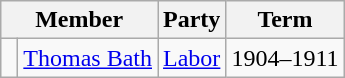<table class="wikitable">
<tr>
<th colspan="2">Member</th>
<th>Party</th>
<th>Term</th>
</tr>
<tr>
<td> </td>
<td><a href='#'>Thomas Bath</a></td>
<td><a href='#'>Labor</a></td>
<td>1904–1911</td>
</tr>
</table>
